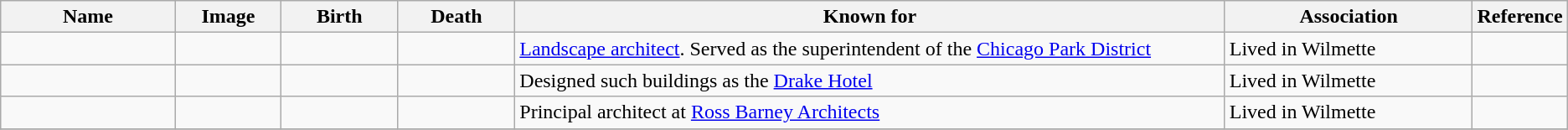<table class="wikitable sortable">
<tr>
<th scope="col" width="140">Name</th>
<th scope="col" width="80" class="unsortable">Image</th>
<th scope="col" width="90">Birth</th>
<th scope="col" width="90">Death</th>
<th scope="col" width="600" class="unsortable">Known for</th>
<th scope="col" width="200" class="unsortable">Association</th>
<th scope="col" width="30" class="unsortable">Reference</th>
</tr>
<tr>
<td></td>
<td></td>
<td align=right></td>
<td align=right></td>
<td><a href='#'>Landscape architect</a>. Served as the superintendent of the <a href='#'>Chicago Park District</a></td>
<td>Lived in Wilmette</td>
<td></td>
</tr>
<tr>
<td></td>
<td></td>
<td align=right></td>
<td align=right></td>
<td>Designed such buildings as the <a href='#'>Drake Hotel</a></td>
<td>Lived in Wilmette</td>
<td align="center"></td>
</tr>
<tr>
<td></td>
<td></td>
<td align=right></td>
<td align=right></td>
<td>Principal architect at <a href='#'>Ross Barney Architects</a></td>
<td>Lived in Wilmette</td>
<td align="center"></td>
</tr>
<tr>
</tr>
</table>
